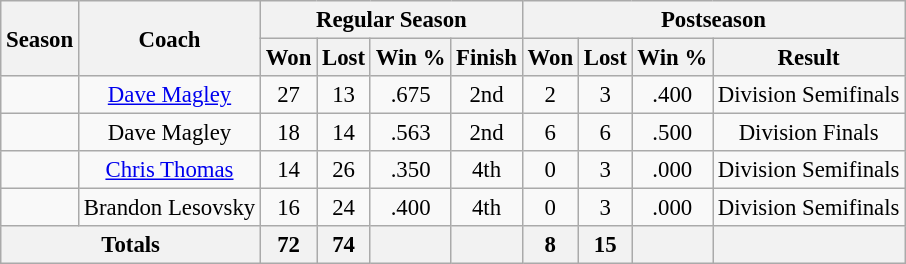<table class="wikitable" style="font-size: 95%; text-align:center;">
<tr>
<th rowspan="2">Season</th>
<th rowspan="2">Coach</th>
<th colspan="4">Regular Season</th>
<th colspan="4">Postseason</th>
</tr>
<tr>
<th>Won</th>
<th>Lost</th>
<th>Win %</th>
<th>Finish</th>
<th>Won</th>
<th>Lost</th>
<th>Win %</th>
<th>Result</th>
</tr>
<tr>
<td></td>
<td><a href='#'>Dave Magley</a></td>
<td>27</td>
<td>13</td>
<td>.675</td>
<td>2nd</td>
<td>2</td>
<td>3</td>
<td>.400</td>
<td>Division Semifinals</td>
</tr>
<tr>
<td></td>
<td>Dave Magley</td>
<td>18</td>
<td>14</td>
<td>.563</td>
<td>2nd</td>
<td>6</td>
<td>6</td>
<td>.500</td>
<td>Division Finals</td>
</tr>
<tr>
<td></td>
<td><a href='#'>Chris Thomas</a></td>
<td>14</td>
<td>26</td>
<td>.350</td>
<td>4th</td>
<td>0</td>
<td>3</td>
<td>.000</td>
<td>Division Semifinals</td>
</tr>
<tr>
<td></td>
<td>Brandon Lesovsky</td>
<td>16</td>
<td>24</td>
<td>.400</td>
<td>4th</td>
<td>0</td>
<td>3</td>
<td>.000</td>
<td>Division Semifinals</td>
</tr>
<tr>
<th colspan="2">Totals</th>
<th>72</th>
<th>74</th>
<th></th>
<th></th>
<th>8</th>
<th>15</th>
<th></th>
<th></th>
</tr>
</table>
